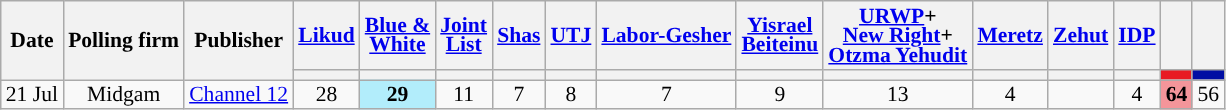<table class="wikitable sortable" style="text-align:center;font-size:90%;line-height:13px">
<tr>
<th rowspan="2">Date</th>
<th rowspan="2">Polling firm</th>
<th rowspan="2">Publisher</th>
<th><a href='#'>Likud</a></th>
<th><a href='#'>Blue &<br>White</a></th>
<th><a href='#'>Joint<br>List</a></th>
<th><a href='#'>Shas</a></th>
<th><a href='#'>UTJ</a></th>
<th><a href='#'>Labor-Gesher</a></th>
<th><a href='#'>Yisrael<br>Beiteinu</a></th>
<th><a href='#'>URWP</a>+<br><a href='#'>New Right</a>+<br><a href='#'>Otzma Yehudit</a></th>
<th><a href='#'>Meretz</a></th>
<th><a href='#'>Zehut</a></th>
<th><a href='#'>IDP</a></th>
<th></th>
<th></th>
</tr>
<tr>
<th style="background:"></th>
<th style="background:"></th>
<th style="background:"></th>
<th style="background:"></th>
<th style="background:"></th>
<th style="background:"></th>
<th style="background:"></th>
<th style="background:"></th>
<th style="background:"></th>
<th style="background:"></th>
<th style="background:"></th>
<th style="background:#E81B23;"></th>
<th style="background:#000EA3;"></th>
</tr>
<tr>
<td data-sort-value="2019-07-21">21 Jul</td>
<td>Midgam</td>
<td><a href='#'>Channel 12</a></td>
<td>28					</td>
<td style="background:#B2EDFB"><strong>29</strong>	</td>
<td>11					</td>
<td>7					</td>
<td>8					</td>
<td>7					</td>
<td>9					</td>
<td>13					</td>
<td>4					</td>
<td>			</td>
<td>4					</td>
<td style="background:#F4959A"><strong>64</strong>	</td>
<td>56					</td>
</tr>
</table>
